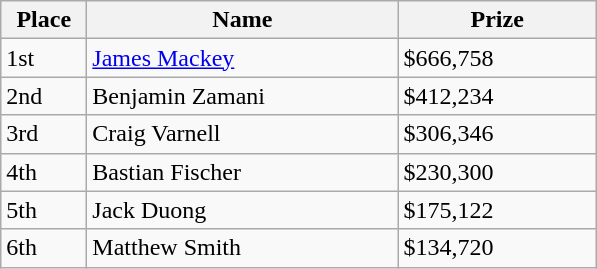<table class="wikitable">
<tr>
<th style="width:50px;">Place</th>
<th style="width:200px;">Name</th>
<th style="width:125px;">Prize</th>
</tr>
<tr>
<td>1st</td>
<td> <a href='#'>James Mackey</a></td>
<td>$666,758</td>
</tr>
<tr>
<td>2nd</td>
<td> Benjamin Zamani</td>
<td>$412,234</td>
</tr>
<tr>
<td>3rd</td>
<td> Craig Varnell</td>
<td>$306,346</td>
</tr>
<tr>
<td>4th</td>
<td> Bastian Fischer</td>
<td>$230,300</td>
</tr>
<tr>
<td>5th</td>
<td> Jack Duong</td>
<td>$175,122</td>
</tr>
<tr>
<td>6th</td>
<td> Matthew Smith</td>
<td>$134,720</td>
</tr>
</table>
